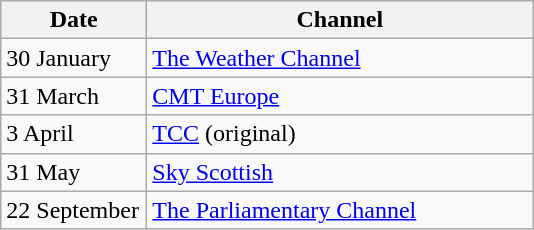<table class="wikitable">
<tr>
<th width=90>Date</th>
<th width=250>Channel</th>
</tr>
<tr>
<td>30 January</td>
<td><a href='#'>The Weather Channel</a></td>
</tr>
<tr>
<td>31 March</td>
<td><a href='#'>CMT Europe</a></td>
</tr>
<tr>
<td>3 April</td>
<td><a href='#'>TCC</a> (original)</td>
</tr>
<tr>
<td>31 May</td>
<td><a href='#'>Sky Scottish</a></td>
</tr>
<tr>
<td>22 September</td>
<td><a href='#'>The Parliamentary Channel</a></td>
</tr>
</table>
